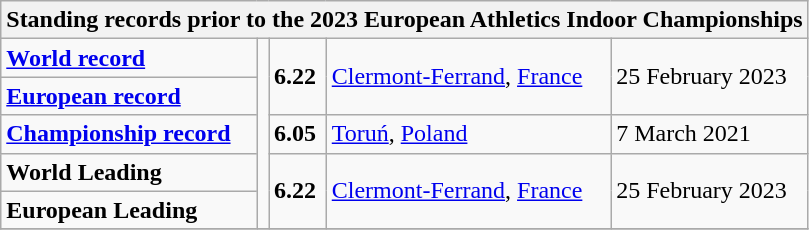<table class="wikitable">
<tr>
<th colspan=5>Standing records prior to the 2023 European Athletics Indoor Championships</th>
</tr>
<tr>
<td><strong><a href='#'>World record</a></strong></td>
<td rowspan=5></td>
<td rowspan=2><strong>6.22</strong></td>
<td rowspan=2><a href='#'>Clermont-Ferrand</a>, <a href='#'>France</a></td>
<td rowspan=2>25 February 2023</td>
</tr>
<tr>
<td><strong><a href='#'>European record</a></strong></td>
</tr>
<tr>
<td><strong><a href='#'>Championship record</a></strong></td>
<td><strong>6.05</strong></td>
<td><a href='#'>Toruń</a>, <a href='#'>Poland</a></td>
<td>7 March 2021</td>
</tr>
<tr>
<td><strong>World Leading</strong></td>
<td rowspan=2><strong>6.22</strong></td>
<td rowspan=2><a href='#'>Clermont-Ferrand</a>, <a href='#'>France</a></td>
<td rowspan=2>25 February 2023</td>
</tr>
<tr>
<td><strong>European Leading</strong></td>
</tr>
<tr>
</tr>
</table>
